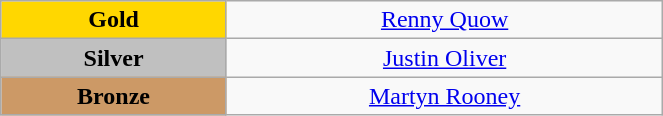<table class="wikitable" style="text-align:center; " width="35%">
<tr>
<td bgcolor="gold"><strong>Gold</strong></td>
<td><a href='#'>Renny Quow</a><br>  <small><em></em></small></td>
</tr>
<tr>
<td bgcolor="silver"><strong>Silver</strong></td>
<td><a href='#'>Justin Oliver</a><br>  <small><em></em></small></td>
</tr>
<tr>
<td bgcolor="CC9966"><strong>Bronze</strong></td>
<td><a href='#'>Martyn Rooney</a><br>  <small><em></em></small></td>
</tr>
</table>
